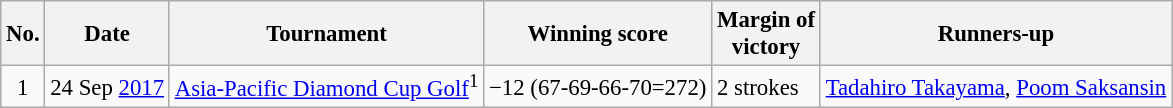<table class="wikitable" style="font-size:95%;">
<tr>
<th>No.</th>
<th>Date</th>
<th>Tournament</th>
<th>Winning score</th>
<th>Margin of<br>victory</th>
<th>Runners-up</th>
</tr>
<tr>
<td align=center>1</td>
<td align=right>24 Sep <a href='#'>2017</a></td>
<td><a href='#'>Asia-Pacific Diamond Cup Golf</a><sup>1</sup></td>
<td>−12 (67-69-66-70=272)</td>
<td>2 strokes</td>
<td> <a href='#'>Tadahiro Takayama</a>,  <a href='#'>Poom Saksansin</a></td>
</tr>
</table>
